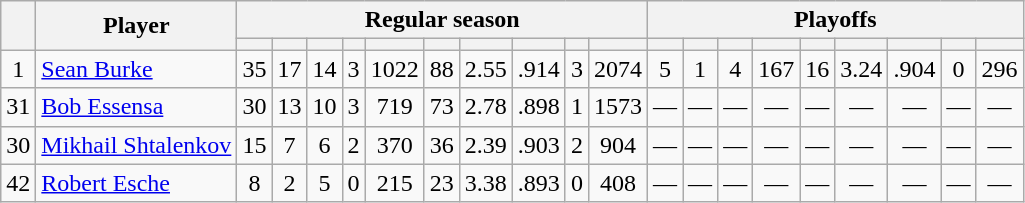<table class="wikitable plainrowheaders" style="text-align:center;">
<tr>
<th scope="col" rowspan="2"></th>
<th scope="col" rowspan="2">Player</th>
<th scope=colgroup colspan=10>Regular season</th>
<th scope=colgroup colspan=9>Playoffs</th>
</tr>
<tr>
<th scope="col"></th>
<th scope="col"></th>
<th scope="col"></th>
<th scope="col"></th>
<th scope="col"></th>
<th scope="col"></th>
<th scope="col"></th>
<th scope="col"></th>
<th scope="col"></th>
<th scope="col"></th>
<th scope="col"></th>
<th scope="col"></th>
<th scope="col"></th>
<th scope="col"></th>
<th scope="col"></th>
<th scope="col"></th>
<th scope="col"></th>
<th scope="col"></th>
<th scope="col"></th>
</tr>
<tr>
<td scope="row">1</td>
<td align="left"><a href='#'>Sean Burke</a></td>
<td>35</td>
<td>17</td>
<td>14</td>
<td>3</td>
<td>1022</td>
<td>88</td>
<td>2.55</td>
<td>.914</td>
<td>3</td>
<td>2074</td>
<td>5</td>
<td>1</td>
<td>4</td>
<td>167</td>
<td>16</td>
<td>3.24</td>
<td>.904</td>
<td>0</td>
<td>296</td>
</tr>
<tr>
<td scope="row">31</td>
<td align="left"><a href='#'>Bob Essensa</a></td>
<td>30</td>
<td>13</td>
<td>10</td>
<td>3</td>
<td>719</td>
<td>73</td>
<td>2.78</td>
<td>.898</td>
<td>1</td>
<td>1573</td>
<td>—</td>
<td>—</td>
<td>—</td>
<td>—</td>
<td>—</td>
<td>—</td>
<td>—</td>
<td>—</td>
<td>—</td>
</tr>
<tr>
<td scope="row">30</td>
<td align="left"><a href='#'>Mikhail Shtalenkov</a></td>
<td>15</td>
<td>7</td>
<td>6</td>
<td>2</td>
<td>370</td>
<td>36</td>
<td>2.39</td>
<td>.903</td>
<td>2</td>
<td>904</td>
<td>—</td>
<td>—</td>
<td>—</td>
<td>—</td>
<td>—</td>
<td>—</td>
<td>—</td>
<td>—</td>
<td>—</td>
</tr>
<tr>
<td scope="row">42</td>
<td align="left"><a href='#'>Robert Esche</a></td>
<td>8</td>
<td>2</td>
<td>5</td>
<td>0</td>
<td>215</td>
<td>23</td>
<td>3.38</td>
<td>.893</td>
<td>0</td>
<td>408</td>
<td>—</td>
<td>—</td>
<td>—</td>
<td>—</td>
<td>—</td>
<td>—</td>
<td>—</td>
<td>—</td>
<td>—</td>
</tr>
</table>
